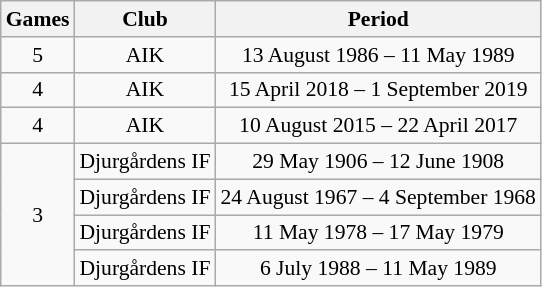<table class="wikitable" style="font-size:90%; text-align: center">
<tr>
<th>Games</th>
<th>Club</th>
<th>Period</th>
</tr>
<tr>
<td>5</td>
<td>AIK</td>
<td>13 August 1986 – 11 May 1989</td>
</tr>
<tr>
<td>4</td>
<td>AIK</td>
<td>15 April 2018 – 1 September 2019</td>
</tr>
<tr>
<td>4</td>
<td>AIK</td>
<td>10 August 2015 – 22 April 2017</td>
</tr>
<tr>
<td rowspan=4>3</td>
<td>Djurgårdens IF</td>
<td>29 May 1906 – 12 June 1908</td>
</tr>
<tr>
<td>Djurgårdens IF</td>
<td>24 August 1967 – 4 September 1968</td>
</tr>
<tr>
<td>Djurgårdens IF</td>
<td>11 May 1978 – 17 May 1979</td>
</tr>
<tr>
<td>Djurgårdens IF</td>
<td>6 July 1988 – 11 May 1989</td>
</tr>
</table>
